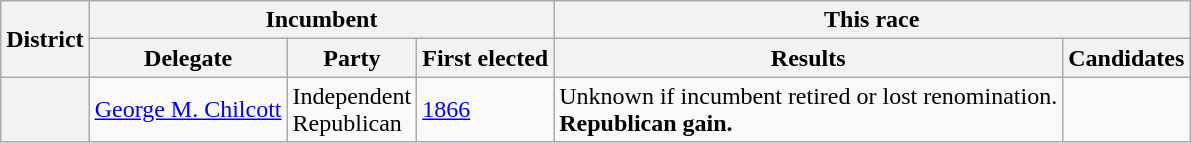<table class=wikitable>
<tr>
<th rowspan=2>District</th>
<th colspan=3>Incumbent</th>
<th colspan=2>This race</th>
</tr>
<tr>
<th>Delegate</th>
<th>Party</th>
<th>First elected</th>
<th>Results</th>
<th>Candidates</th>
</tr>
<tr>
<th></th>
<td><a href='#'>George M. Chilcott</a></td>
<td>Independent<br>Republican</td>
<td><a href='#'>1866</a></td>
<td>Unknown if incumbent retired or lost renomination.<br><strong>Republican gain.</strong></td>
<td nowrap></td>
</tr>
</table>
